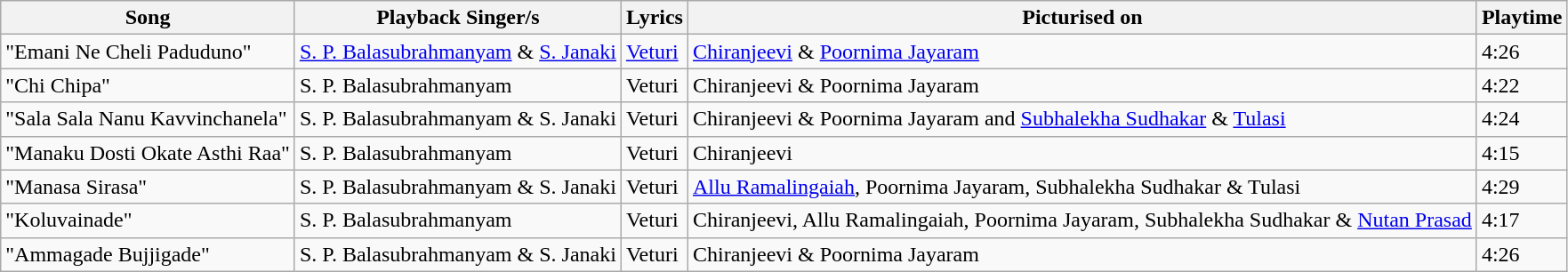<table class="wikitable">
<tr>
<th>Song</th>
<th>Playback Singer/s</th>
<th>Lyrics</th>
<th>Picturised on</th>
<th>Playtime</th>
</tr>
<tr>
<td>"Emani Ne Cheli Paduduno"</td>
<td><a href='#'>S. P. Balasubrahmanyam</a> & <a href='#'>S. Janaki</a></td>
<td><a href='#'>Veturi</a></td>
<td><a href='#'>Chiranjeevi</a> & <a href='#'>Poornima Jayaram</a></td>
<td>4:26</td>
</tr>
<tr>
<td>"Chi Chipa"</td>
<td>S. P. Balasubrahmanyam</td>
<td>Veturi</td>
<td>Chiranjeevi & Poornima Jayaram</td>
<td>4:22</td>
</tr>
<tr>
<td>"Sala Sala Nanu Kavvinchanela"</td>
<td>S. P. Balasubrahmanyam & S. Janaki</td>
<td>Veturi</td>
<td>Chiranjeevi & Poornima Jayaram and <a href='#'>Subhalekha Sudhakar</a> & <a href='#'>Tulasi</a></td>
<td>4:24</td>
</tr>
<tr>
<td>"Manaku Dosti Okate Asthi Raa"</td>
<td>S. P. Balasubrahmanyam</td>
<td>Veturi</td>
<td>Chiranjeevi</td>
<td>4:15</td>
</tr>
<tr>
<td>"Manasa Sirasa"</td>
<td>S. P. Balasubrahmanyam & S. Janaki</td>
<td>Veturi</td>
<td><a href='#'>Allu Ramalingaiah</a>, Poornima Jayaram, Subhalekha Sudhakar & Tulasi</td>
<td>4:29</td>
</tr>
<tr>
<td>"Koluvainade"</td>
<td>S. P. Balasubrahmanyam</td>
<td>Veturi</td>
<td>Chiranjeevi, Allu Ramalingaiah, Poornima Jayaram, Subhalekha Sudhakar & <a href='#'>Nutan Prasad</a></td>
<td>4:17</td>
</tr>
<tr>
<td>"Ammagade Bujjigade"</td>
<td>S. P. Balasubrahmanyam & S. Janaki</td>
<td>Veturi</td>
<td>Chiranjeevi & Poornima Jayaram</td>
<td>4:26</td>
</tr>
</table>
